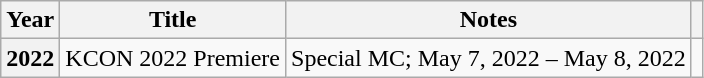<table class="wikitable sortable plainrowheaders">
<tr>
<th scope="col">Year</th>
<th scope="col">Title</th>
<th scope="col">Notes</th>
<th scope="col" class="unsortable"></th>
</tr>
<tr>
<th scope="row">2022</th>
<td>KCON 2022 Premiere</td>
<td>Special MC; May 7, 2022 – May 8, 2022</td>
<td style="text-align:center"></td>
</tr>
</table>
